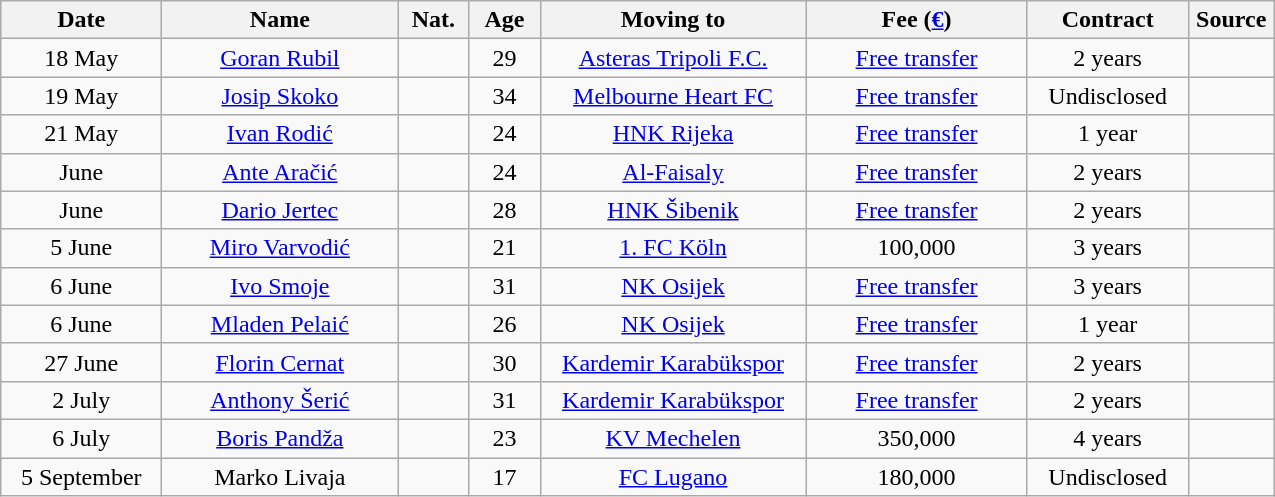<table class="wikitable">
<tr>
<th style="width:100px;">Date</th>
<th style="width:150px;">Name</th>
<th style="width:40px;">Nat.</th>
<th style="width:40px;">Age</th>
<th style="width:170px;">Moving to</th>
<th style="width:140px;">Fee (<a href='#'>€</a>)</th>
<th style="width:100px;">Contract</th>
<th width="50">Source</th>
</tr>
<tr>
<td style="text-align:center;">18 May</td>
<td style="text-align:center;"><a href='#'>Goran Rubil</a></td>
<td style="text-align:center;"></td>
<td style="text-align:center;">29</td>
<td style="text-align:center;"><a href='#'>Asteras Tripoli F.C.</a></td>
<td style="text-align:center;"><a href='#'>Free transfer</a></td>
<td style="text-align:center;">2 years</td>
<td style="text-align:center;"></td>
</tr>
<tr>
<td style="text-align:center;">19 May</td>
<td style="text-align:center;"><a href='#'>Josip Skoko</a></td>
<td style="text-align:center;"></td>
<td style="text-align:center;">34</td>
<td style="text-align:center;"><a href='#'>Melbourne Heart FC</a></td>
<td style="text-align:center;"><a href='#'>Free transfer</a></td>
<td style="text-align:center;">Undisclosed</td>
<td style="text-align:center;"></td>
</tr>
<tr>
<td style="text-align:center;">21 May</td>
<td style="text-align:center;"><a href='#'>Ivan Rodić</a></td>
<td style="text-align:center;"></td>
<td style="text-align:center;">24</td>
<td style="text-align:center;"><a href='#'>HNK Rijeka</a></td>
<td style="text-align:center;"><a href='#'>Free transfer</a></td>
<td style="text-align:center;">1 year</td>
<td style="text-align:center;"></td>
</tr>
<tr>
<td style="text-align:center;">June</td>
<td style="text-align:center;"><a href='#'>Ante Aračić</a></td>
<td style="text-align:center;"></td>
<td style="text-align:center;">24</td>
<td style="text-align:center;"><a href='#'>Al-Faisaly</a></td>
<td style="text-align:center;"><a href='#'>Free transfer</a></td>
<td style="text-align:center;">2 years</td>
<td style="text-align:center;"></td>
</tr>
<tr>
<td style="text-align:center;">June</td>
<td style="text-align:center;"><a href='#'>Dario Jertec</a></td>
<td style="text-align:center;"></td>
<td style="text-align:center;">28</td>
<td style="text-align:center;"><a href='#'>HNK Šibenik</a></td>
<td style="text-align:center;"><a href='#'>Free transfer</a></td>
<td style="text-align:center;">2 years</td>
<td style="text-align:center;"></td>
</tr>
<tr>
<td style="text-align:center;">5 June</td>
<td style="text-align:center;"><a href='#'>Miro Varvodić</a></td>
<td style="text-align:center;"></td>
<td style="text-align:center;">21</td>
<td style="text-align:center;"><a href='#'>1. FC Köln</a></td>
<td style="text-align:center;">100,000</td>
<td style="text-align:center;">3 years</td>
<td style="text-align:center;"></td>
</tr>
<tr>
<td style="text-align:center;">6 June</td>
<td style="text-align:center;"><a href='#'>Ivo Smoje</a></td>
<td style="text-align:center;"></td>
<td style="text-align:center;">31</td>
<td style="text-align:center;"><a href='#'>NK Osijek</a></td>
<td style="text-align:center;"><a href='#'>Free transfer</a></td>
<td style="text-align:center;">3 years</td>
<td style="text-align:center;"></td>
</tr>
<tr>
<td style="text-align:center;">6 June</td>
<td style="text-align:center;"><a href='#'>Mladen Pelaić</a></td>
<td style="text-align:center;"></td>
<td style="text-align:center;">26</td>
<td style="text-align:center;"><a href='#'>NK Osijek</a></td>
<td style="text-align:center;"><a href='#'>Free transfer</a></td>
<td style="text-align:center;">1 year</td>
<td style="text-align:center;"></td>
</tr>
<tr>
<td style="text-align:center;">27 June</td>
<td style="text-align:center;"><a href='#'>Florin Cernat</a></td>
<td style="text-align:center;"></td>
<td style="text-align:center;">30</td>
<td style="text-align:center;"><a href='#'>Kardemir Karabükspor</a></td>
<td style="text-align:center;"><a href='#'>Free transfer</a></td>
<td style="text-align:center;">2 years</td>
<td style="text-align:center;"></td>
</tr>
<tr>
<td style="text-align:center;">2 July</td>
<td style="text-align:center;"><a href='#'>Anthony Šerić</a></td>
<td style="text-align:center;"></td>
<td style="text-align:center;">31</td>
<td style="text-align:center;"><a href='#'>Kardemir Karabükspor</a></td>
<td style="text-align:center;"><a href='#'>Free transfer</a></td>
<td style="text-align:center;">2 years</td>
<td style="text-align:center;"></td>
</tr>
<tr>
<td style="text-align:center;">6 July</td>
<td style="text-align:center;"><a href='#'>Boris Pandža</a></td>
<td style="text-align:center;"></td>
<td style="text-align:center;">23</td>
<td style="text-align:center;"><a href='#'>KV Mechelen</a></td>
<td style="text-align:center;">350,000</td>
<td style="text-align:center;">4 years</td>
<td style="text-align:center;"></td>
</tr>
<tr>
<td style="text-align:center;">5 September</td>
<td style="text-align:center;">Marko Livaja</td>
<td style="text-align:center;"></td>
<td style="text-align:center;">17</td>
<td style="text-align:center;"><a href='#'>FC Lugano</a></td>
<td style="text-align:center;">180,000</td>
<td style="text-align:center;">Undisclosed</td>
<td style="text-align:center;"></td>
</tr>
</table>
